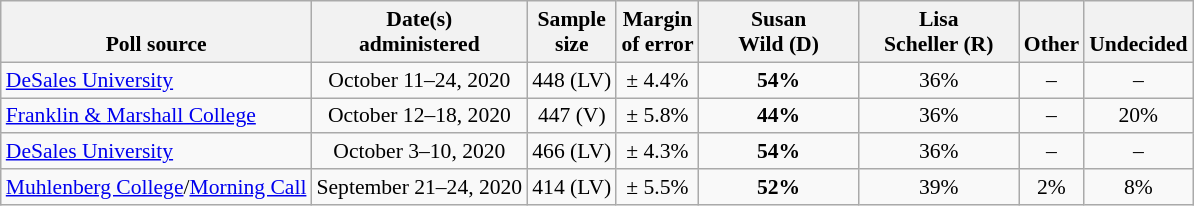<table class="wikitable" style="font-size:90%;text-align:center;">
<tr valign=bottom>
<th>Poll source</th>
<th>Date(s)<br>administered</th>
<th>Sample<br>size</th>
<th>Margin<br>of error</th>
<th style="width:100px;">Susan<br>Wild (D)</th>
<th style="width:100px;">Lisa<br>Scheller (R)</th>
<th>Other</th>
<th>Undecided</th>
</tr>
<tr>
<td style="text-align:left;"><a href='#'>DeSales University</a></td>
<td>October 11–24, 2020</td>
<td>448 (LV)</td>
<td>± 4.4%</td>
<td><strong>54%</strong></td>
<td>36%</td>
<td>–</td>
<td>–</td>
</tr>
<tr>
<td style="text-align:left;"><a href='#'>Franklin & Marshall College</a></td>
<td>October 12–18, 2020</td>
<td>447 (V)</td>
<td>± 5.8%</td>
<td><strong>44%</strong></td>
<td>36%</td>
<td>–</td>
<td>20%</td>
</tr>
<tr>
<td style="text-align:left;"><a href='#'>DeSales University</a></td>
<td>October 3–10, 2020</td>
<td>466 (LV)</td>
<td>± 4.3%</td>
<td><strong>54%</strong></td>
<td>36%</td>
<td>–</td>
<td>–</td>
</tr>
<tr>
<td style="text-align:left;"><a href='#'>Muhlenberg College</a>/<a href='#'>Morning Call</a></td>
<td>September 21–24, 2020</td>
<td>414 (LV)</td>
<td>± 5.5%</td>
<td><strong>52%</strong></td>
<td>39%</td>
<td>2%</td>
<td>8%</td>
</tr>
</table>
